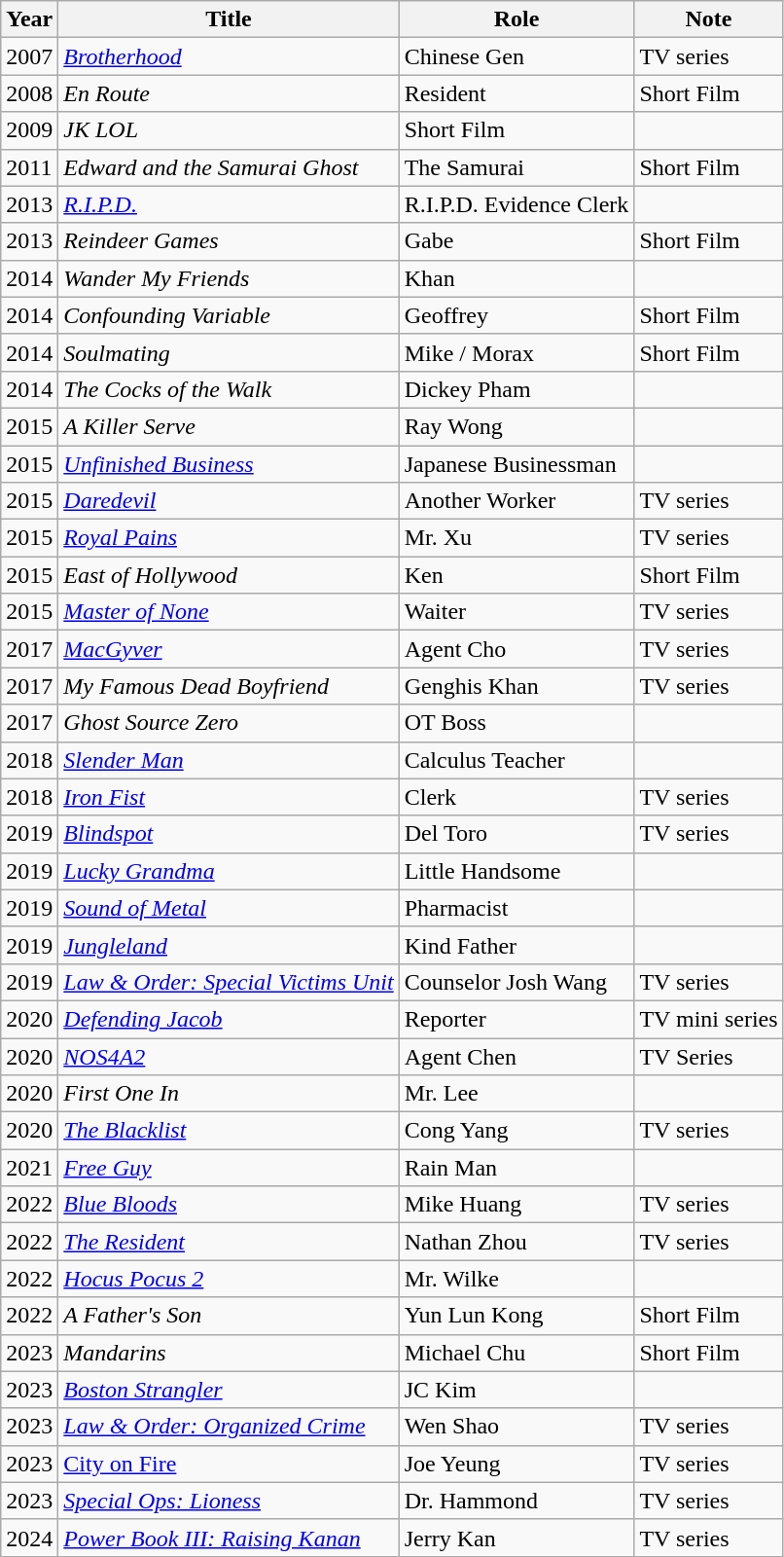<table class="wikitable sortable">
<tr>
<th>Year</th>
<th>Title</th>
<th>Role</th>
<th>Note</th>
</tr>
<tr>
<td>2007</td>
<td><em><a href='#'>Brotherhood</a></em></td>
<td>Chinese Gen</td>
<td>TV series</td>
</tr>
<tr>
<td>2008</td>
<td><em>En Route</em></td>
<td>Resident</td>
<td>Short Film</td>
</tr>
<tr>
<td>2009</td>
<td><em>JK LOL</em></td>
<td>Short Film</td>
<td></td>
</tr>
<tr>
<td>2011</td>
<td><em>Edward and the Samurai Ghost</em></td>
<td>The Samurai</td>
<td>Short Film</td>
</tr>
<tr>
<td>2013</td>
<td><em><a href='#'>R.I.P.D.</a></em></td>
<td>R.I.P.D. Evidence Clerk</td>
<td></td>
</tr>
<tr>
<td>2013</td>
<td><em>Reindeer Games</em></td>
<td>Gabe</td>
<td>Short Film</td>
</tr>
<tr>
<td>2014</td>
<td><em>Wander My Friends</em></td>
<td>Khan</td>
<td></td>
</tr>
<tr>
<td>2014</td>
<td><em>Confounding Variable</em></td>
<td>Geoffrey</td>
<td>Short Film</td>
</tr>
<tr>
<td>2014</td>
<td><em>Soulmating</em></td>
<td>Mike / Morax</td>
<td>Short Film</td>
</tr>
<tr>
<td>2014</td>
<td><em>The Cocks of the Walk</em></td>
<td>Dickey Pham</td>
<td></td>
</tr>
<tr>
<td>2015</td>
<td><em>A Killer Serve</em></td>
<td>Ray Wong</td>
<td></td>
</tr>
<tr>
<td>2015</td>
<td><em><a href='#'>Unfinished Business</a></em></td>
<td>Japanese Businessman</td>
<td></td>
</tr>
<tr>
<td>2015</td>
<td><em><a href='#'>Daredevil</a></em></td>
<td>Another Worker</td>
<td>TV series</td>
</tr>
<tr>
<td>2015</td>
<td><em><a href='#'>Royal Pains</a></em></td>
<td>Mr. Xu</td>
<td>TV series</td>
</tr>
<tr>
<td>2015</td>
<td><em>East of Hollywood</em></td>
<td>Ken</td>
<td>Short Film</td>
</tr>
<tr>
<td>2015</td>
<td><em><a href='#'>Master of None</a></em></td>
<td>Waiter</td>
<td>TV series</td>
</tr>
<tr>
<td>2017</td>
<td><em><a href='#'>MacGyver</a></em></td>
<td>Agent Cho</td>
<td>TV series</td>
</tr>
<tr>
<td>2017</td>
<td><em>My Famous Dead Boyfriend</em></td>
<td>Genghis Khan</td>
<td>TV series</td>
</tr>
<tr>
<td>2017</td>
<td><em>Ghost Source Zero</em></td>
<td>OT Boss</td>
<td></td>
</tr>
<tr>
<td>2018</td>
<td><em><a href='#'>Slender Man</a></em></td>
<td>Calculus Teacher</td>
<td></td>
</tr>
<tr>
<td>2018</td>
<td><em><a href='#'>Iron Fist</a></em></td>
<td>Clerk</td>
<td>TV series</td>
</tr>
<tr>
<td>2019</td>
<td><em><a href='#'>Blindspot</a></em></td>
<td>Del Toro</td>
<td>TV series</td>
</tr>
<tr>
<td>2019</td>
<td><em><a href='#'>Lucky Grandma</a></em></td>
<td>Little Handsome</td>
<td></td>
</tr>
<tr>
<td>2019</td>
<td><em><a href='#'>Sound of Metal</a></em></td>
<td>Pharmacist</td>
<td></td>
</tr>
<tr>
<td>2019</td>
<td><em><a href='#'>Jungleland</a></em></td>
<td>Kind Father</td>
<td></td>
</tr>
<tr>
<td>2019</td>
<td><em><a href='#'>Law & Order: Special Victims Unit</a></em></td>
<td>Counselor Josh Wang</td>
<td>TV series</td>
</tr>
<tr>
<td>2020</td>
<td><em><a href='#'>Defending Jacob</a></em></td>
<td>Reporter</td>
<td>TV mini series</td>
</tr>
<tr>
<td>2020</td>
<td><em><a href='#'>NOS4A2</a></em></td>
<td>Agent Chen</td>
<td>TV Series</td>
</tr>
<tr>
<td>2020</td>
<td><em>First One In</em></td>
<td>Mr. Lee</td>
<td></td>
</tr>
<tr>
<td>2020</td>
<td><em><a href='#'>The Blacklist</a></em></td>
<td>Cong Yang</td>
<td>TV series</td>
</tr>
<tr>
<td>2021</td>
<td><em><a href='#'>Free Guy</a></em></td>
<td>Rain Man</td>
<td></td>
</tr>
<tr>
<td>2022</td>
<td><em><a href='#'>Blue Bloods</a></em></td>
<td>Mike Huang</td>
<td>TV series</td>
</tr>
<tr>
<td>2022</td>
<td><em><a href='#'>The Resident</a></em></td>
<td>Nathan Zhou</td>
<td>TV series</td>
</tr>
<tr>
<td>2022</td>
<td><em><a href='#'>Hocus Pocus 2</a></em></td>
<td>Mr. Wilke</td>
<td></td>
</tr>
<tr>
<td>2022</td>
<td><em>A Father's Son</em></td>
<td>Yun Lun Kong</td>
<td>Short Film</td>
</tr>
<tr>
<td>2023</td>
<td><em>Mandarins</em></td>
<td>Michael Chu</td>
<td>Short Film</td>
</tr>
<tr>
<td>2023</td>
<td><em><a href='#'>Boston Strangler</a></em></td>
<td>JC Kim</td>
<td></td>
</tr>
<tr>
<td>2023</td>
<td><em><a href='#'>Law & Order: Organized Crime</a></em></td>
<td>Wen Shao</td>
<td>TV series</td>
</tr>
<tr>
<td>2023</td>
<td><em><a href='#'></em>City on Fire<em></a></em></td>
<td>Joe Yeung</td>
<td>TV series</td>
</tr>
<tr>
<td>2023</td>
<td><em><a href='#'>Special Ops: Lioness</a></em></td>
<td>Dr. Hammond</td>
<td>TV series</td>
</tr>
<tr>
<td>2024</td>
<td><em><a href='#'>Power Book III: Raising Kanan</a></em></td>
<td>Jerry Kan</td>
<td>TV series</td>
</tr>
</table>
